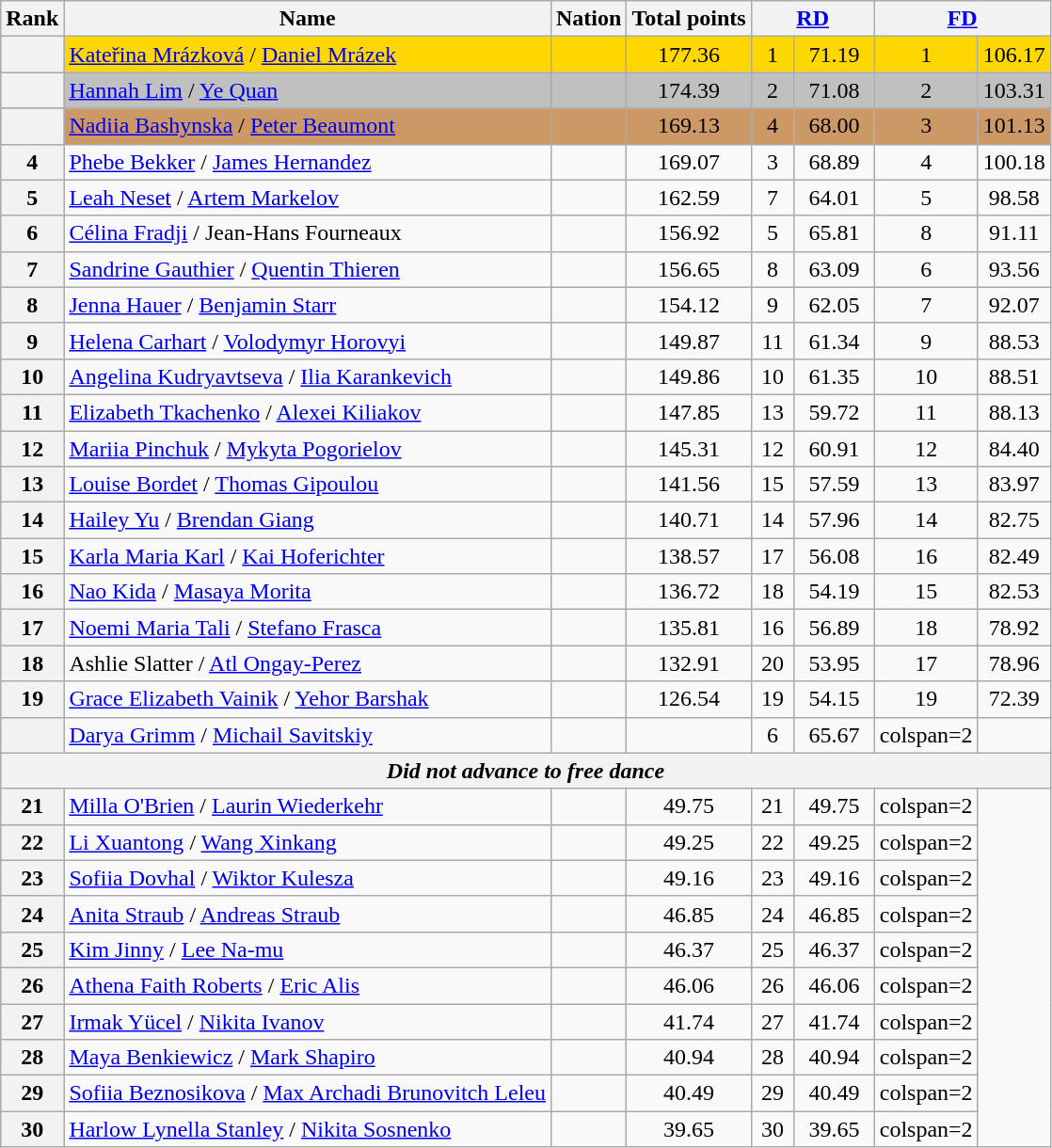<table class="wikitable sortable" style="text-align:left;">
<tr>
<th scope="col">Rank</th>
<th scope="col">Name</th>
<th scope="col">Nation</th>
<th scope="col">Total points</th>
<th colspan="2" width="80px"><a href='#'>RD</a></th>
<th colspan="2" width="80px"><a href='#'>FD</a></th>
</tr>
<tr bgcolor="gold">
<th scope="row"><strong></strong></th>
<td style="text-align:left"><a href='#'>Kateřina Mrázková</a> / <a href='#'>Daniel Mrázek</a></td>
<td style="text-align:left"></td>
<td align="center">177.36</td>
<td align="center">1</td>
<td align="center">71.19</td>
<td align="center">1</td>
<td align="center">106.17</td>
</tr>
<tr bgcolor="silver">
<th scope="row"><strong></strong></th>
<td style="text-align:left"><a href='#'>Hannah Lim</a> / <a href='#'>Ye Quan</a></td>
<td style="text-align:left"></td>
<td align="center">174.39</td>
<td align="center">2</td>
<td align="center">71.08</td>
<td align="center">2</td>
<td align="center">103.31</td>
</tr>
<tr bgcolor="#cc9966">
<th scope="row"><strong></strong></th>
<td style="text-align:left"><a href='#'>Nadiia Bashynska</a> / <a href='#'>Peter Beaumont</a></td>
<td style="text-align:left"></td>
<td align="center">169.13</td>
<td align="center">4</td>
<td align="center">68.00</td>
<td align="center">3</td>
<td align="center">101.13</td>
</tr>
<tr>
<th scope="row">4</th>
<td style="text-align:left"><a href='#'>Phebe Bekker</a> / <a href='#'>James Hernandez</a></td>
<td style="text-align:left"></td>
<td align="center">169.07</td>
<td align="center">3</td>
<td align="center">68.89</td>
<td align="center">4</td>
<td align="center">100.18</td>
</tr>
<tr>
<th scope="row">5</th>
<td style="text-align:left"><a href='#'>Leah Neset</a> / <a href='#'>Artem Markelov</a></td>
<td style="text-align:left"></td>
<td align="center">162.59</td>
<td align="center">7</td>
<td align="center">64.01</td>
<td align="center">5</td>
<td align="center">98.58</td>
</tr>
<tr>
<th scope="row">6</th>
<td style="text-align:left"><a href='#'>Célina Fradji</a> / Jean-Hans Fourneaux</td>
<td style="text-align:left"></td>
<td align="center">156.92</td>
<td align="center">5</td>
<td align="center">65.81</td>
<td align="center">8</td>
<td align="center">91.11</td>
</tr>
<tr>
<th scope="row">7</th>
<td style="text-align:left"><a href='#'>Sandrine Gauthier</a> / <a href='#'>Quentin Thieren</a></td>
<td style="text-align:left"></td>
<td align="center">156.65</td>
<td align="center">8</td>
<td align="center">63.09</td>
<td align="center">6</td>
<td align="center">93.56</td>
</tr>
<tr>
<th scope="row">8</th>
<td style="text-align:left"><a href='#'>Jenna Hauer</a> / <a href='#'>Benjamin Starr</a></td>
<td style="text-align:left"></td>
<td align="center">154.12</td>
<td align="center">9</td>
<td align="center">62.05</td>
<td align="center">7</td>
<td align="center">92.07</td>
</tr>
<tr>
<th scope="row">9</th>
<td style="text-align:left"><a href='#'>Helena Carhart</a> / <a href='#'>Volodymyr Horovyi</a></td>
<td style="text-align:left"></td>
<td align="center">149.87</td>
<td align="center">11</td>
<td align="center">61.34</td>
<td align="center">9</td>
<td align="center">88.53</td>
</tr>
<tr>
<th scope="row">10</th>
<td style="text-align:left"><a href='#'>Angelina Kudryavtseva</a> / <a href='#'>Ilia Karankevich</a></td>
<td style="text-align:left"></td>
<td align="center">149.86</td>
<td align="center">10</td>
<td align="center">61.35</td>
<td align="center">10</td>
<td align="center">88.51</td>
</tr>
<tr>
<th scope="row">11</th>
<td style="text-align:left"><a href='#'>Elizabeth Tkachenko</a> / <a href='#'>Alexei Kiliakov</a></td>
<td style="text-align:left"></td>
<td align="center">147.85</td>
<td align="center">13</td>
<td align="center">59.72</td>
<td align="center">11</td>
<td align="center">88.13</td>
</tr>
<tr>
<th scope="row">12</th>
<td style="text-align:left"><a href='#'>Mariia Pinchuk</a> / <a href='#'>Mykyta Pogorielov</a></td>
<td style="text-align:left"></td>
<td align="center">145.31</td>
<td align="center">12</td>
<td align="center">60.91</td>
<td align="center">12</td>
<td align="center">84.40</td>
</tr>
<tr>
<th scope="row">13</th>
<td style="text-align:left"><a href='#'>Louise Bordet</a> / <a href='#'>Thomas Gipoulou</a></td>
<td style="text-align:left"></td>
<td align="center">141.56</td>
<td align="center">15</td>
<td align="center">57.59</td>
<td align="center">13</td>
<td align="center">83.97</td>
</tr>
<tr>
<th scope="row">14</th>
<td style="text-align:left"><a href='#'>Hailey Yu</a> / <a href='#'>Brendan Giang</a></td>
<td style="text-align:left"></td>
<td align="center">140.71</td>
<td align="center">14</td>
<td align="center">57.96</td>
<td align="center">14</td>
<td align="center">82.75</td>
</tr>
<tr>
<th scope="row">15</th>
<td style="text-align:left"><a href='#'>Karla Maria Karl</a> / <a href='#'>Kai Hoferichter</a></td>
<td style="text-align:left"></td>
<td align="center">138.57</td>
<td align="center">17</td>
<td align="center">56.08</td>
<td align="center">16</td>
<td align="center">82.49</td>
</tr>
<tr>
<th scope="row">16</th>
<td style="text-align:left"><a href='#'>Nao Kida</a> / <a href='#'>Masaya Morita</a></td>
<td style="text-align:left"></td>
<td align="center">136.72</td>
<td align="center">18</td>
<td align="center">54.19</td>
<td align="center">15</td>
<td align="center">82.53</td>
</tr>
<tr>
<th scope="row">17</th>
<td style="text-align:left"><a href='#'>Noemi Maria Tali</a> / <a href='#'>Stefano Frasca</a></td>
<td style="text-align:left"></td>
<td align="center">135.81</td>
<td align="center">16</td>
<td align="center">56.89</td>
<td align="center">18</td>
<td align="center">78.92</td>
</tr>
<tr>
<th scope="row">18</th>
<td style="text-align:left">Ashlie Slatter / <a href='#'>Atl Ongay-Perez</a></td>
<td style="text-align:left"></td>
<td align="center">132.91</td>
<td align="center">20</td>
<td align="center">53.95</td>
<td align="center">17</td>
<td align="center">78.96</td>
</tr>
<tr>
<th scope="row">19</th>
<td style="text-align:left"><a href='#'>Grace Elizabeth Vainik</a> / <a href='#'>Yehor Barshak</a></td>
<td style="text-align:left"></td>
<td align="center">126.54</td>
<td align="center">19</td>
<td align="center">54.15</td>
<td align="center">19</td>
<td align="center">72.39</td>
</tr>
<tr>
<th scope="row"></th>
<td style="text-align:left"><a href='#'>Darya Grimm</a> / <a href='#'>Michail Savitskiy</a></td>
<td style="text-align:left"></td>
<td></td>
<td align="center">6</td>
<td align="center">65.67</td>
<td>colspan=2 </td>
</tr>
<tr>
<th colspan=8><em>Did not advance to free dance</em></th>
</tr>
<tr>
<th scope="row">21</th>
<td style="text-align:left"><a href='#'>Milla O'Brien</a> / <a href='#'>Laurin Wiederkehr</a></td>
<td style="text-align:left"></td>
<td align="center">49.75</td>
<td align="center">21</td>
<td align="center">49.75</td>
<td>colspan=2 </td>
</tr>
<tr>
<th scope="row">22</th>
<td style="text-align:left"><a href='#'>Li Xuantong</a> / <a href='#'>Wang Xinkang</a></td>
<td style="text-align:left"></td>
<td align="center">49.25</td>
<td align="center">22</td>
<td align="center">49.25</td>
<td>colspan=2 </td>
</tr>
<tr>
<th scope="row">23</th>
<td style="text-align:left"><a href='#'>Sofiia Dovhal</a> / <a href='#'>Wiktor Kulesza</a></td>
<td style="text-align:left"></td>
<td align="center">49.16</td>
<td align="center">23</td>
<td align="center">49.16</td>
<td>colspan=2 </td>
</tr>
<tr>
<th scope="row">24</th>
<td style="text-align:left"><a href='#'>Anita Straub</a> / <a href='#'>Andreas Straub</a></td>
<td style="text-align:left"></td>
<td align="center">46.85</td>
<td align="center">24</td>
<td align="center">46.85</td>
<td>colspan=2 </td>
</tr>
<tr>
<th scope="row">25</th>
<td style="text-align:left"><a href='#'>Kim Jinny</a> / <a href='#'>Lee Na-mu</a></td>
<td style="text-align:left"></td>
<td align="center">46.37</td>
<td align="center">25</td>
<td align="center">46.37</td>
<td>colspan=2 </td>
</tr>
<tr>
<th scope="row">26</th>
<td style="text-align:left"><a href='#'>Athena Faith Roberts</a> / <a href='#'>Eric Alis</a></td>
<td style="text-align:left"></td>
<td align="center">46.06</td>
<td align="center">26</td>
<td align="center">46.06</td>
<td>colspan=2 </td>
</tr>
<tr>
<th scope="row">27</th>
<td style="text-align:left"><a href='#'>Irmak Yücel</a> / <a href='#'>Nikita Ivanov</a></td>
<td style="text-align:left"></td>
<td align="center">41.74</td>
<td align="center">27</td>
<td align="center">41.74</td>
<td>colspan=2 </td>
</tr>
<tr>
<th scope="row">28</th>
<td style="text-align:left"><a href='#'>Maya Benkiewicz</a> / <a href='#'>Mark Shapiro</a></td>
<td style="text-align:left"></td>
<td align="center">40.94</td>
<td align="center">28</td>
<td align="center">40.94</td>
<td>colspan=2 </td>
</tr>
<tr>
<th scope="row">29</th>
<td style="text-align:left"><a href='#'>Sofiia Beznosikova</a> / <a href='#'>Max Archadi Brunovitch Leleu</a></td>
<td style="text-align:left"></td>
<td align="center">40.49</td>
<td align="center">29</td>
<td align="center">40.49</td>
<td>colspan=2 </td>
</tr>
<tr>
<th scope="row">30</th>
<td style="text-align:left"><a href='#'>Harlow Lynella Stanley</a> / <a href='#'>Nikita Sosnenko</a></td>
<td style="text-align:left"></td>
<td align="center">39.65</td>
<td align="center">30</td>
<td align="center">39.65</td>
<td>colspan=2 </td>
</tr>
</table>
